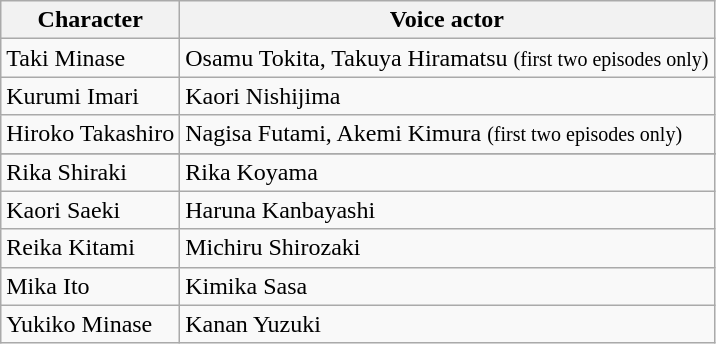<table class="wikitable">
<tr>
<th>Character</th>
<th>Voice actor</th>
</tr>
<tr>
<td>Taki Minase</td>
<td>Osamu Tokita, Takuya Hiramatsu <small>(first two episodes only)</small></td>
</tr>
<tr>
<td>Kurumi Imari</td>
<td>Kaori Nishijima</td>
</tr>
<tr>
<td>Hiroko Takashiro</td>
<td>Nagisa Futami, Akemi Kimura <small>(first two episodes only)</small></td>
</tr>
<tr>
</tr>
<tr>
<td>Rika Shiraki</td>
<td>Rika Koyama</td>
</tr>
<tr>
<td>Kaori Saeki</td>
<td>Haruna Kanbayashi</td>
</tr>
<tr>
<td>Reika Kitami</td>
<td>Michiru Shirozaki</td>
</tr>
<tr>
<td>Mika Ito</td>
<td>Kimika Sasa</td>
</tr>
<tr>
<td>Yukiko Minase</td>
<td>Kanan Yuzuki</td>
</tr>
</table>
